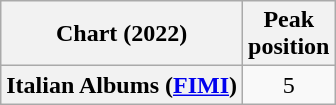<table class="wikitable sortable plainrowheaders" style="text-align:center">
<tr>
<th scope="col">Chart (2022)</th>
<th scope="col">Peak<br>position</th>
</tr>
<tr>
<th scope="row">Italian Albums (<a href='#'>FIMI</a>)</th>
<td>5</td>
</tr>
</table>
